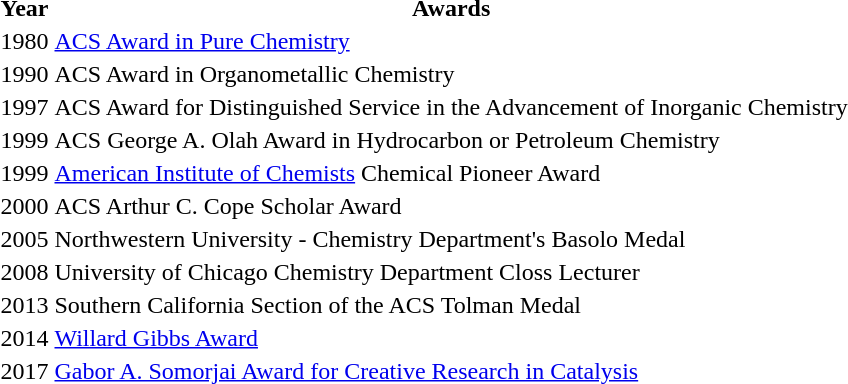<table class="sortable">
<tr>
<th>Year</th>
<th>Awards</th>
</tr>
<tr>
<td>1980</td>
<td><a href='#'>ACS Award in Pure Chemistry</a></td>
</tr>
<tr>
<td>1990</td>
<td>ACS Award in Organometallic Chemistry</td>
</tr>
<tr>
<td>1997</td>
<td>ACS Award for Distinguished Service in the Advancement of Inorganic Chemistry</td>
</tr>
<tr>
<td>1999</td>
<td>ACS George A. Olah Award in Hydrocarbon or Petroleum Chemistry</td>
</tr>
<tr>
<td>1999</td>
<td><a href='#'>American Institute of Chemists</a> Chemical Pioneer Award</td>
</tr>
<tr>
<td>2000</td>
<td>ACS Arthur C. Cope Scholar Award</td>
</tr>
<tr>
<td>2005</td>
<td>Northwestern University - Chemistry Department's Basolo Medal</td>
</tr>
<tr>
<td>2008</td>
<td>University of Chicago Chemistry Department Closs Lecturer</td>
</tr>
<tr>
<td>2013</td>
<td>Southern California Section of the ACS Tolman Medal</td>
</tr>
<tr>
<td>2014</td>
<td><a href='#'>Willard Gibbs Award</a></td>
</tr>
<tr>
<td>2017</td>
<td><a href='#'>Gabor A. Somorjai Award for Creative Research in Catalysis</a></td>
<td></td>
<td></td>
</tr>
</table>
